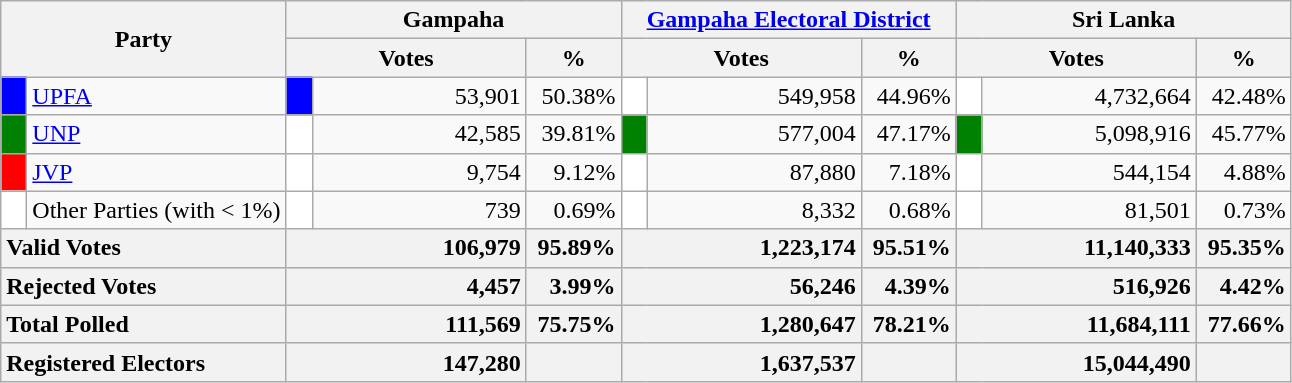<table class="wikitable">
<tr>
<th colspan="2" width="144px"rowspan="2">Party</th>
<th colspan="3" width="216px">Gampaha</th>
<th colspan="3" width="216px"><a href='#'>Gampaha Electoral District</a></th>
<th colspan="3" width="216px">Sri Lanka</th>
</tr>
<tr>
<th colspan="2" width="144px">Votes</th>
<th>%</th>
<th colspan="2" width="144px">Votes</th>
<th>%</th>
<th colspan="2" width="144px">Votes</th>
<th>%</th>
</tr>
<tr>
<td style="background-color:blue;" width="10px"></td>
<td style="text-align:left;"><a href='#'>UPFA</a></td>
<td style="background-color:blue;" width="10px"></td>
<td style="text-align:right;">53,901</td>
<td style="text-align:right;">50.38%</td>
<td style="background-color:white;" width="10px"></td>
<td style="text-align:right;">549,958</td>
<td style="text-align:right;">44.96%</td>
<td style="background-color:white;" width="10px"></td>
<td style="text-align:right;">4,732,664</td>
<td style="text-align:right;">42.48%</td>
</tr>
<tr>
<td style="background-color:green;" width="10px"></td>
<td style="text-align:left;"><a href='#'>UNP</a></td>
<td style="background-color:white;" width="10px"></td>
<td style="text-align:right;">42,585</td>
<td style="text-align:right;">39.81%</td>
<td style="background-color:green;" width="10px"></td>
<td style="text-align:right;">577,004</td>
<td style="text-align:right;">47.17%</td>
<td style="background-color:green;" width="10px"></td>
<td style="text-align:right;">5,098,916</td>
<td style="text-align:right;">45.77%</td>
</tr>
<tr>
<td style="background-color:red;" width="10px"></td>
<td style="text-align:left;"><a href='#'>JVP</a></td>
<td style="background-color:white;" width="10px"></td>
<td style="text-align:right;">9,754</td>
<td style="text-align:right;">9.12%</td>
<td style="background-color:white;" width="10px"></td>
<td style="text-align:right;">87,880</td>
<td style="text-align:right;">7.18%</td>
<td style="background-color:white;" width="10px"></td>
<td style="text-align:right;">544,154</td>
<td style="text-align:right;">4.88%</td>
</tr>
<tr>
<td style="background-color:white;" width="10px"></td>
<td style="text-align:left;">Other Parties (with < 1%)</td>
<td style="background-color:white;" width="10px"></td>
<td style="text-align:right;">739</td>
<td style="text-align:right;">0.69%</td>
<td style="background-color:white;" width="10px"></td>
<td style="text-align:right;">8,332</td>
<td style="text-align:right;">0.68%</td>
<td style="background-color:white;" width="10px"></td>
<td style="text-align:right;">81,501</td>
<td style="text-align:right;">0.73%</td>
</tr>
<tr>
<th colspan="2" width="144px"style="text-align:left;">Valid Votes</th>
<th style="text-align:right;"colspan="2" width="144px">106,979</th>
<th style="text-align:right;">95.89%</th>
<th style="text-align:right;"colspan="2" width="144px">1,223,174</th>
<th style="text-align:right;">95.51%</th>
<th style="text-align:right;"colspan="2" width="144px">11,140,333</th>
<th style="text-align:right;">95.35%</th>
</tr>
<tr>
<th colspan="2" width="144px"style="text-align:left;">Rejected Votes</th>
<th style="text-align:right;"colspan="2" width="144px">4,457</th>
<th style="text-align:right;">3.99%</th>
<th style="text-align:right;"colspan="2" width="144px">56,246</th>
<th style="text-align:right;">4.39%</th>
<th style="text-align:right;"colspan="2" width="144px">516,926</th>
<th style="text-align:right;">4.42%</th>
</tr>
<tr>
<th colspan="2" width="144px"style="text-align:left;">Total Polled</th>
<th style="text-align:right;"colspan="2" width="144px">111,569</th>
<th style="text-align:right;">75.75%</th>
<th style="text-align:right;"colspan="2" width="144px">1,280,647</th>
<th style="text-align:right;">78.21%</th>
<th style="text-align:right;"colspan="2" width="144px">11,684,111</th>
<th style="text-align:right;">77.66%</th>
</tr>
<tr>
<th colspan="2" width="144px"style="text-align:left;">Registered Electors</th>
<th style="text-align:right;"colspan="2" width="144px">147,280</th>
<th></th>
<th style="text-align:right;"colspan="2" width="144px">1,637,537</th>
<th></th>
<th style="text-align:right;"colspan="2" width="144px">15,044,490</th>
<th></th>
</tr>
</table>
